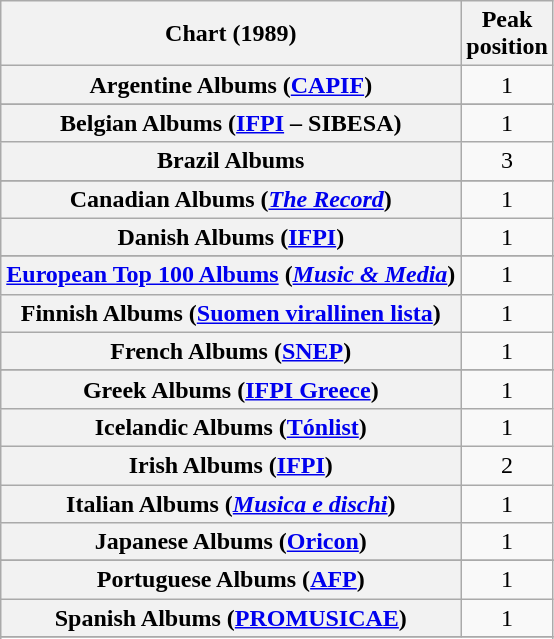<table class="wikitable sortable plainrowheaders" style="text-align:center;">
<tr>
<th scope="col">Chart (1989)</th>
<th scope="col">Peak<br>position</th>
</tr>
<tr>
<th scope="row">Argentine Albums (<a href='#'>CAPIF</a>)</th>
<td>1</td>
</tr>
<tr>
</tr>
<tr>
</tr>
<tr>
<th scope="row">Belgian Albums (<a href='#'>IFPI</a> – SIBESA)</th>
<td>1</td>
</tr>
<tr>
<th scope="row">Brazil Albums</th>
<td>3</td>
</tr>
<tr>
</tr>
<tr>
<th scope="row">Canadian Albums (<em><a href='#'>The Record</a></em>)</th>
<td>1</td>
</tr>
<tr>
<th scope="row">Danish Albums (<a href='#'>IFPI</a>)</th>
<td>1</td>
</tr>
<tr>
</tr>
<tr>
<th scope="row"><a href='#'>European Top 100 Albums</a> (<em><a href='#'>Music & Media</a></em>)</th>
<td>1</td>
</tr>
<tr>
<th scope="row">Finnish Albums (<a href='#'>Suomen virallinen lista</a>)</th>
<td style="text-align:center;">1</td>
</tr>
<tr>
<th scope="row">French Albums (<a href='#'>SNEP</a>)</th>
<td align="center">1</td>
</tr>
<tr>
</tr>
<tr>
<th scope="row">Greek Albums (<a href='#'>IFPI Greece</a>)</th>
<td>1</td>
</tr>
<tr>
<th scope="row">Icelandic Albums (<a href='#'>Tónlist</a>)</th>
<td>1</td>
</tr>
<tr>
<th scope="row">Irish Albums (<a href='#'>IFPI</a>)</th>
<td>2</td>
</tr>
<tr>
<th scope="row">Italian Albums (<em><a href='#'>Musica e dischi</a></em>)</th>
<td>1</td>
</tr>
<tr>
<th scope="row">Japanese Albums (<a href='#'>Oricon</a>)</th>
<td>1</td>
</tr>
<tr>
</tr>
<tr>
</tr>
<tr>
<th scope="row">Portuguese Albums (<a href='#'>AFP</a>)</th>
<td>1</td>
</tr>
<tr>
<th scope="row">Spanish Albums (<a href='#'>PROMUSICAE</a>)</th>
<td>1</td>
</tr>
<tr>
</tr>
<tr>
</tr>
<tr>
</tr>
<tr>
</tr>
<tr>
</tr>
</table>
